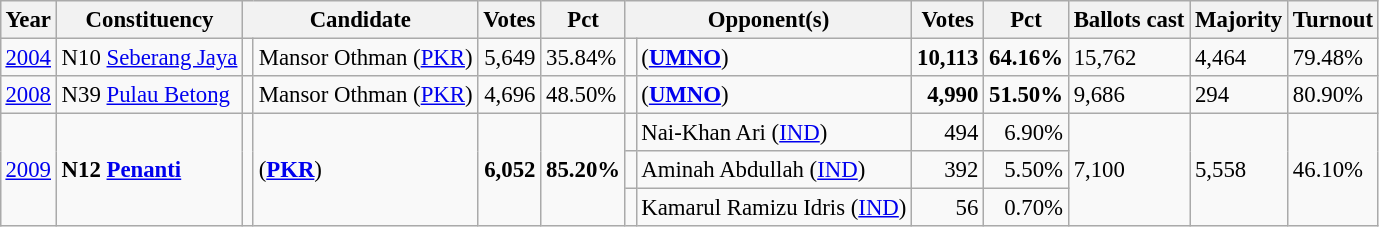<table class="wikitable" style="margin:0.5em ; font-size:95%">
<tr>
<th>Year</th>
<th>Constituency</th>
<th colspan=2>Candidate</th>
<th>Votes</th>
<th>Pct</th>
<th colspan=2>Opponent(s)</th>
<th>Votes</th>
<th>Pct</th>
<th>Ballots cast</th>
<th>Majority</th>
<th>Turnout</th>
</tr>
<tr>
<td><a href='#'>2004</a></td>
<td>N10 <a href='#'>Seberang Jaya</a></td>
<td></td>
<td>Mansor Othman (<a href='#'>PKR</a>)</td>
<td align=right>5,649</td>
<td>35.84%</td>
<td></td>
<td> (<a href='#'><strong>UMNO</strong></a>)</td>
<td align=right><strong>10,113</strong></td>
<td><strong>64.16%</strong></td>
<td>15,762</td>
<td>4,464</td>
<td>79.48%</td>
</tr>
<tr>
<td><a href='#'>2008</a></td>
<td>N39 <a href='#'>Pulau Betong</a></td>
<td></td>
<td>Mansor Othman (<a href='#'>PKR</a>)</td>
<td align=right>4,696</td>
<td>48.50%</td>
<td></td>
<td> (<a href='#'><strong>UMNO</strong></a>)</td>
<td align=right><strong>4,990</strong></td>
<td><strong>51.50%</strong></td>
<td>9,686</td>
<td>294</td>
<td>80.90%</td>
</tr>
<tr>
<td rowspan=3><a href='#'>2009</a></td>
<td rowspan="3"><strong>N12 <a href='#'>Penanti</a></strong></td>
<td rowspan=3 ></td>
<td rowspan=3> (<a href='#'><strong>PKR</strong></a>)</td>
<td rowspan=3 align=right><strong>6,052</strong></td>
<td rowspan=3><strong>85.20%</strong></td>
<td></td>
<td>Nai-Khan Ari (<a href='#'>IND</a>)</td>
<td align=right>494</td>
<td align=right>6.90%</td>
<td rowspan=3>7,100</td>
<td rowspan=3>5,558</td>
<td rowspan=3>46.10%</td>
</tr>
<tr>
<td></td>
<td>Aminah Abdullah (<a href='#'>IND</a>)</td>
<td align=right>392</td>
<td align=right>5.50%</td>
</tr>
<tr>
<td></td>
<td>Kamarul Ramizu Idris (<a href='#'>IND</a>)</td>
<td align=right>56</td>
<td align=right>0.70%</td>
</tr>
</table>
